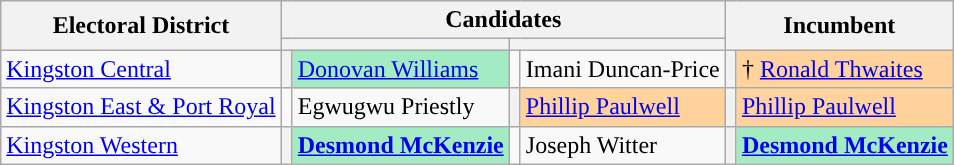<table class="wikitable">
<tr>
<th rowspan="2">Electoral District</th>
<th colspan="4">Candidates</th>
<th colspan="2" rowspan="2">Incumbent</th>
</tr>
<tr>
<th colspan="2" style="background:"><a href='#'></a></th>
<th colspan="2" style="background:"><a href='#'></a></th>
</tr>
<tr>
<td><a href='#'>Kingston Central</a></td>
<th style="background:"></th>
<td style="background:#a3ebc3"><a href='#'>Donovan Williams</a></td>
<td></td>
<td>Imani Duncan-Price</td>
<th style="background:"></th>
<td style="background:#FFD39B">† <a href='#'>Ronald Thwaites</a></td>
</tr>
<tr>
<td><a href='#'>Kingston East & Port Royal</a></td>
<td></td>
<td>Egwugwu Priestly</td>
<th style="background:"></th>
<td style="background:#FFD39B"><a href='#'>Phillip Paulwell</a></td>
<th style="background:"></th>
<td style="background:#FFD39B"><a href='#'>Phillip Paulwell</a></td>
</tr>
<tr>
<td><a href='#'>Kingston Western</a></td>
<th style="background:"></th>
<td style="background:#a3ebc3"><strong><a href='#'>Desmond McKenzie</a></strong></td>
<td></td>
<td>Joseph Witter</td>
<th style="background:"></th>
<td style="background:#a3ebc3"><strong><a href='#'>Desmond McKenzie</a></strong></td>
</tr>
</table>
